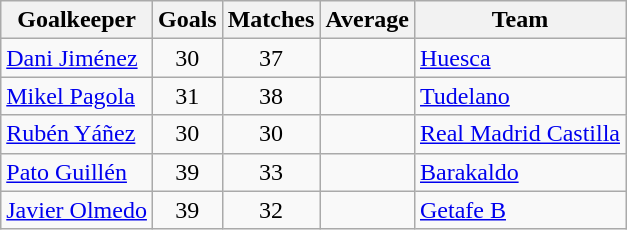<table class="wikitable sortable">
<tr>
<th>Goalkeeper</th>
<th>Goals</th>
<th>Matches</th>
<th>Average</th>
<th>Team</th>
</tr>
<tr>
<td> <a href='#'>Dani Jiménez</a></td>
<td align=center>30</td>
<td align=center>37</td>
<td align=center></td>
<td><a href='#'>Huesca</a></td>
</tr>
<tr>
<td> <a href='#'>Mikel Pagola</a></td>
<td align=center>31</td>
<td align=center>38</td>
<td align=center></td>
<td><a href='#'>Tudelano</a></td>
</tr>
<tr>
<td> <a href='#'>Rubén Yáñez</a></td>
<td align=center>30</td>
<td align=center>30</td>
<td align=center></td>
<td><a href='#'>Real Madrid Castilla</a></td>
</tr>
<tr>
<td> <a href='#'>Pato Guillén</a></td>
<td align=center>39</td>
<td align=center>33</td>
<td align=center></td>
<td><a href='#'>Barakaldo</a></td>
</tr>
<tr>
<td> <a href='#'>Javier Olmedo</a></td>
<td align=center>39</td>
<td align=center>32</td>
<td align=center></td>
<td><a href='#'>Getafe B</a></td>
</tr>
</table>
